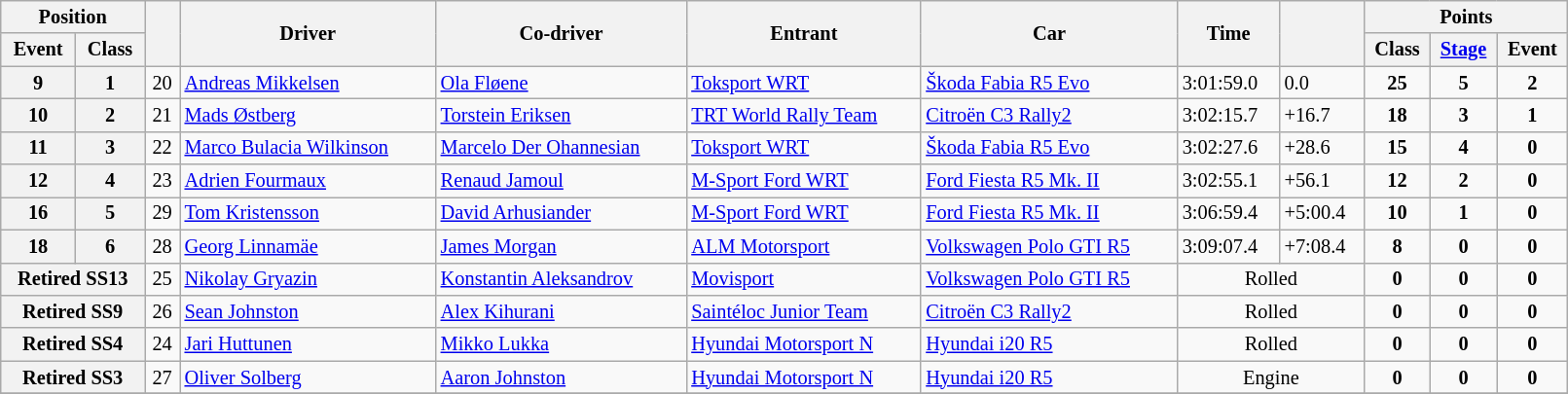<table class="wikitable" width=85% style="font-size: 85%;">
<tr>
<th colspan="2">Position</th>
<th rowspan="2"></th>
<th rowspan="2">Driver</th>
<th rowspan="2">Co-driver</th>
<th rowspan="2">Entrant</th>
<th rowspan="2">Car</th>
<th rowspan="2">Time</th>
<th rowspan="2"></th>
<th colspan="3">Points</th>
</tr>
<tr>
<th>Event</th>
<th>Class</th>
<th>Class</th>
<th><a href='#'>Stage</a></th>
<th>Event</th>
</tr>
<tr>
<th>9</th>
<th>1</th>
<td align="center">20</td>
<td><a href='#'>Andreas Mikkelsen</a></td>
<td><a href='#'>Ola Fløene</a></td>
<td><a href='#'>Toksport WRT</a></td>
<td><a href='#'>Škoda Fabia R5 Evo</a></td>
<td>3:01:59.0</td>
<td>0.0</td>
<td align="center"><strong>25</strong></td>
<td align="center"><strong>5</strong></td>
<td align="center"><strong>2</strong></td>
</tr>
<tr>
<th>10</th>
<th>2</th>
<td align="center">21</td>
<td><a href='#'>Mads Østberg</a></td>
<td><a href='#'>Torstein Eriksen</a></td>
<td><a href='#'>TRT World Rally Team</a></td>
<td><a href='#'>Citroën C3 Rally2</a></td>
<td>3:02:15.7</td>
<td>+16.7</td>
<td align="center"><strong>18</strong></td>
<td align="center"><strong>3</strong></td>
<td align="center"><strong>1</strong></td>
</tr>
<tr>
<th>11</th>
<th>3</th>
<td align="center">22</td>
<td><a href='#'>Marco Bulacia Wilkinson</a></td>
<td><a href='#'>Marcelo Der Ohannesian</a></td>
<td><a href='#'>Toksport WRT</a></td>
<td><a href='#'>Škoda Fabia R5 Evo</a></td>
<td>3:02:27.6</td>
<td>+28.6</td>
<td align="center"><strong>15</strong></td>
<td align="center"><strong>4</strong></td>
<td align="center"><strong>0</strong></td>
</tr>
<tr>
<th>12</th>
<th>4</th>
<td align="center">23</td>
<td><a href='#'>Adrien Fourmaux</a></td>
<td><a href='#'>Renaud Jamoul</a></td>
<td><a href='#'>M-Sport Ford WRT</a></td>
<td><a href='#'>Ford Fiesta R5 Mk. II</a></td>
<td>3:02:55.1</td>
<td>+56.1</td>
<td align="center"><strong>12</strong></td>
<td align="center"><strong>2</strong></td>
<td align="center"><strong>0</strong></td>
</tr>
<tr>
<th>16</th>
<th>5</th>
<td align="center">29</td>
<td><a href='#'>Tom Kristensson</a></td>
<td><a href='#'>David Arhusiander</a></td>
<td><a href='#'>M-Sport Ford WRT</a></td>
<td><a href='#'>Ford Fiesta R5 Mk. II</a></td>
<td>3:06:59.4</td>
<td>+5:00.4</td>
<td align="center"><strong>10</strong></td>
<td align="center"><strong>1</strong></td>
<td align="center"><strong>0</strong></td>
</tr>
<tr>
<th>18</th>
<th>6</th>
<td align="center">28</td>
<td><a href='#'>Georg Linnamäe</a></td>
<td><a href='#'>James Morgan</a></td>
<td><a href='#'>ALM Motorsport</a></td>
<td><a href='#'>Volkswagen Polo GTI R5</a></td>
<td>3:09:07.4</td>
<td>+7:08.4</td>
<td align="center"><strong>8</strong></td>
<td align="center"><strong>0</strong></td>
<td align="center"><strong>0</strong></td>
</tr>
<tr>
<th colspan="2">Retired SS13</th>
<td align="center">25</td>
<td><a href='#'>Nikolay Gryazin</a></td>
<td><a href='#'>Konstantin Aleksandrov</a></td>
<td><a href='#'>Movisport</a></td>
<td><a href='#'>Volkswagen Polo GTI R5</a></td>
<td colspan="2" align="center">Rolled</td>
<td align="center"><strong>0</strong></td>
<td align="center"><strong>0</strong></td>
<td align="center"><strong>0</strong></td>
</tr>
<tr>
<th colspan="2">Retired SS9</th>
<td align="center">26</td>
<td><a href='#'>Sean Johnston</a></td>
<td><a href='#'>Alex Kihurani</a></td>
<td><a href='#'>Saintéloc Junior Team</a></td>
<td><a href='#'>Citroën C3 Rally2</a></td>
<td colspan="2" align="center">Rolled</td>
<td align="center"><strong>0</strong></td>
<td align="center"><strong>0</strong></td>
<td align="center"><strong>0</strong></td>
</tr>
<tr>
<th colspan="2">Retired SS4</th>
<td align="center">24</td>
<td><a href='#'>Jari Huttunen</a></td>
<td><a href='#'>Mikko Lukka</a></td>
<td><a href='#'>Hyundai Motorsport N</a></td>
<td><a href='#'>Hyundai i20 R5</a></td>
<td colspan="2" align="center">Rolled</td>
<td align="center"><strong>0</strong></td>
<td align="center"><strong>0</strong></td>
<td align="center"><strong>0</strong></td>
</tr>
<tr>
<th colspan="2">Retired SS3</th>
<td align="center">27</td>
<td><a href='#'>Oliver Solberg</a></td>
<td><a href='#'>Aaron Johnston</a></td>
<td><a href='#'>Hyundai Motorsport N</a></td>
<td><a href='#'>Hyundai i20 R5</a></td>
<td colspan="2" align="center">Engine</td>
<td align="center"><strong>0</strong></td>
<td align="center"><strong>0</strong></td>
<td align="center"><strong>0</strong></td>
</tr>
<tr>
</tr>
</table>
